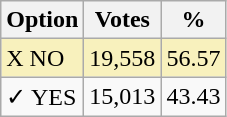<table class="wikitable">
<tr>
<th>Option</th>
<th>Votes</th>
<th>%</th>
</tr>
<tr>
<td style=background:#f8f1bd>X NO</td>
<td style=background:#f8f1bd>19,558</td>
<td style=background:#f8f1bd>56.57</td>
</tr>
<tr>
<td>✓ YES</td>
<td>15,013</td>
<td>43.43</td>
</tr>
</table>
